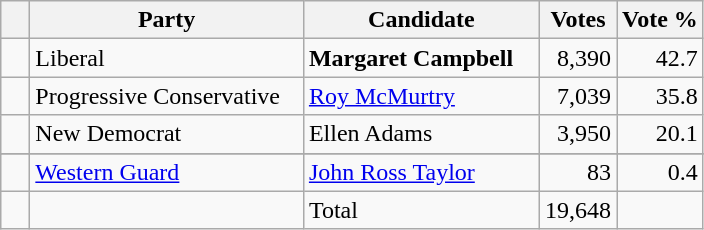<table class="wikitable">
<tr>
<th></th>
<th scope="col" width="175">Party</th>
<th scope="col" width="150">Candidate</th>
<th>Votes</th>
<th>Vote %</th>
</tr>
<tr>
<td>   </td>
<td>Liberal</td>
<td><strong>Margaret Campbell</strong></td>
<td align=right>8,390</td>
<td align=right>42.7</td>
</tr>
<tr |>
<td>   </td>
<td>Progressive Conservative</td>
<td><a href='#'>Roy McMurtry</a></td>
<td align=right>7,039</td>
<td align=right>35.8</td>
</tr>
<tr |>
<td>   </td>
<td>New Democrat</td>
<td>Ellen Adams</td>
<td align=right>3,950</td>
<td align=right>20.1</td>
</tr>
<tr |>
</tr>
<tr |>
<td>   </td>
<td><a href='#'>Western Guard</a></td>
<td><a href='#'>John Ross Taylor</a></td>
<td align=right>83</td>
<td align=right>0.4</td>
</tr>
<tr |>
<td></td>
<td></td>
<td>Total</td>
<td align=right>19,648</td>
<td></td>
</tr>
</table>
